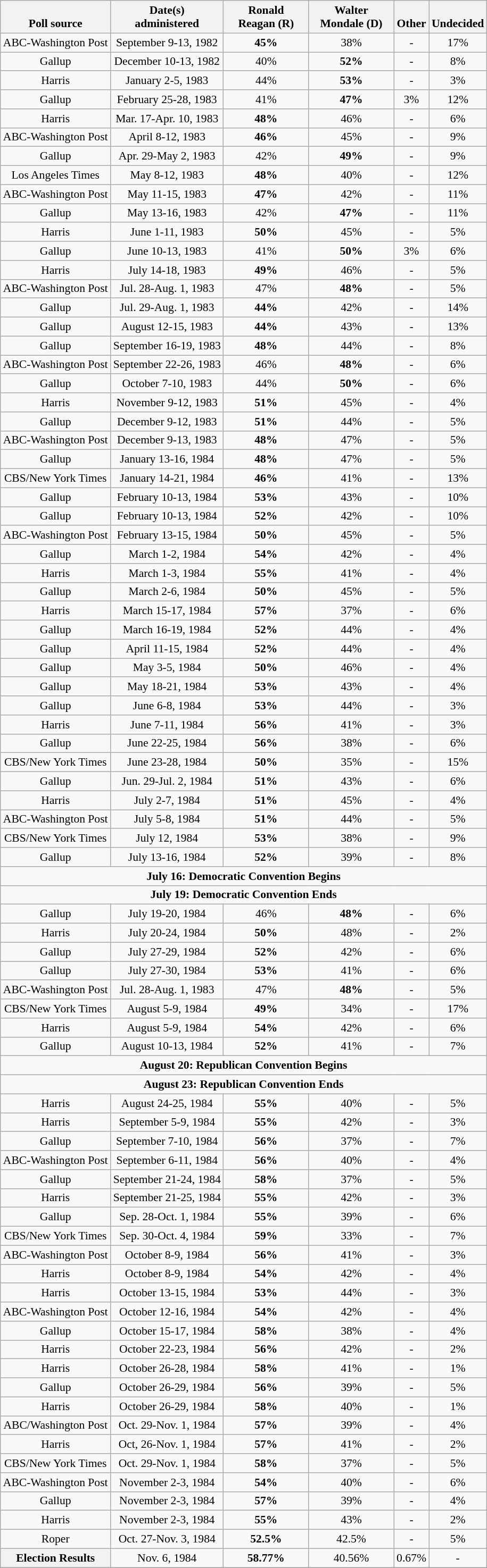<table class="wikitable sortable mw-collapsible mw-collapsed" style="text-align:center;font-size:90%;line-height:17px">
<tr valign= bottom>
<th>Poll source</th>
<th>Date(s)<br>administered</th>
<th class="unsortable" style="width:100px;">Ronald<br>Reagan (R)</th>
<th class="unsortable" style="width:100px;">Walter<br>Mondale (D)</th>
<th class="unsortable">Other</th>
<th class="unsortable">Undecided</th>
</tr>
<tr>
<td rowspan=1>ABC-Washington Post</td>
<td rowspan=1>September 9-13, 1982</td>
<td><strong>45%</strong></td>
<td>38%</td>
<td>-</td>
<td>17%</td>
</tr>
<tr>
<td rowspan=1>Gallup</td>
<td rowspan=1>December 10-13, 1982</td>
<td>40%</td>
<td><strong>52%</strong></td>
<td>-</td>
<td>8%</td>
</tr>
<tr>
<td rowspan=1>Harris</td>
<td rowspan=1>January 2-5, 1983</td>
<td>44%</td>
<td><strong>53%</strong></td>
<td>-</td>
<td>3%</td>
</tr>
<tr>
<td rowspan=1>Gallup</td>
<td rowspan=1>February 25-28, 1983</td>
<td>41%</td>
<td><strong>47%</strong></td>
<td>3%</td>
<td>12%</td>
</tr>
<tr>
<td rowspan=1>Harris</td>
<td rowspan=1>Mar. 17-Apr. 10, 1983</td>
<td><strong>48%</strong></td>
<td>46%</td>
<td>-</td>
<td>6%</td>
</tr>
<tr>
<td rowspan=1>ABC-Washington Post</td>
<td rowspan=1>April 8-12, 1983</td>
<td><strong>46%</strong></td>
<td>45%</td>
<td>-</td>
<td>9%</td>
</tr>
<tr>
<td rowspan=1>Gallup</td>
<td rowspan=1>Apr. 29-May 2, 1983</td>
<td>42%</td>
<td><strong>49%</strong></td>
<td>-</td>
<td>9%</td>
</tr>
<tr>
<td rowspan=1>Los Angeles Times</td>
<td rowspan=1>May 8-12, 1983</td>
<td><strong>48%</strong></td>
<td>40%</td>
<td>-</td>
<td>12%</td>
</tr>
<tr>
<td rowspan=1>ABC-Washington Post</td>
<td rowspan=1>May 11-15, 1983</td>
<td><strong>47%</strong></td>
<td>42%</td>
<td>-</td>
<td>11%</td>
</tr>
<tr>
<td rowspan=1>Gallup</td>
<td rowspan=1>May 13-16, 1983</td>
<td>42%</td>
<td><strong>47%</strong></td>
<td>-</td>
<td>11%</td>
</tr>
<tr>
<td rowspan=1>Harris</td>
<td rowspan=1>June 1-11, 1983</td>
<td><strong>50%</strong></td>
<td>45%</td>
<td>-</td>
<td>5%</td>
</tr>
<tr>
<td rowspan=1>Gallup</td>
<td rowspan=1>June 10-13, 1983</td>
<td>41%</td>
<td><strong>50%</strong></td>
<td>3%</td>
<td>6%</td>
</tr>
<tr>
<td rowspan=1>Harris</td>
<td rowspan=1>July 14-18, 1983</td>
<td><strong>49%</strong></td>
<td>46%</td>
<td>-</td>
<td>5%</td>
</tr>
<tr>
<td rowspan=1>ABC-Washington Post</td>
<td rowspan=1>Jul. 28-Aug. 1, 1983</td>
<td>47%</td>
<td><strong>48%</strong></td>
<td>-</td>
<td>5%</td>
</tr>
<tr>
<td rowspan=1>Gallup</td>
<td rowspan=1>Jul. 29-Aug. 1, 1983</td>
<td><strong>44%</strong></td>
<td>42%</td>
<td>-</td>
<td>14%</td>
</tr>
<tr>
<td rowspan=1>Gallup</td>
<td rowspan=1>August 12-15, 1983</td>
<td><strong>44%</strong></td>
<td>43%</td>
<td>-</td>
<td>13%</td>
</tr>
<tr>
<td rowspan=1>Gallup</td>
<td rowspan=1>September 16-19, 1983</td>
<td><strong>48%</strong></td>
<td>44%</td>
<td>-</td>
<td>8%</td>
</tr>
<tr>
<td rowspan=1>ABC-Washington Post</td>
<td rowspan=1>September 22-26, 1983</td>
<td>46%</td>
<td><strong>48%</strong></td>
<td>-</td>
<td>6%</td>
</tr>
<tr>
<td rowspan=1>Gallup</td>
<td rowspan=1>October 7-10, 1983</td>
<td>44%</td>
<td><strong>50%</strong></td>
<td>-</td>
<td>6%</td>
</tr>
<tr>
<td rowspan=1>Harris</td>
<td rowspan=1>November 9-12, 1983</td>
<td><strong>51%</strong></td>
<td>45%</td>
<td>-</td>
<td>4%</td>
</tr>
<tr>
<td rowspan=1>Gallup</td>
<td rowspan=1>December 9-12, 1983</td>
<td><strong>51%</strong></td>
<td>44%</td>
<td>-</td>
<td>5%</td>
</tr>
<tr>
<td rowspan=1>ABC-Washington Post</td>
<td rowspan=1>December 9-13, 1983</td>
<td><strong>48%</strong></td>
<td>47%</td>
<td>-</td>
<td>5%</td>
</tr>
<tr>
<td rowspan=1>Gallup</td>
<td rowspan=1>January 13-16, 1984</td>
<td><strong>48%</strong></td>
<td>47%</td>
<td>-</td>
<td>5%</td>
</tr>
<tr>
<td rowspan=1>CBS/New York Times</td>
<td rowspan=1>January 14-21, 1984</td>
<td><strong>46%</strong></td>
<td>41%</td>
<td>-</td>
<td>13%</td>
</tr>
<tr>
<td rowspan=1>Gallup</td>
<td rowspan=1>February 10-13, 1984</td>
<td><strong>53%</strong></td>
<td>43%</td>
<td>-</td>
<td>10%</td>
</tr>
<tr>
<td rowspan=1>Gallup</td>
<td rowspan=1>February 10-13, 1984</td>
<td><strong>52%</strong></td>
<td>42%</td>
<td>-</td>
<td>10%</td>
</tr>
<tr>
<td rowspan=1>ABC-Washington Post</td>
<td rowspan=1>February 13-15, 1984</td>
<td><strong>50%</strong></td>
<td>45%</td>
<td>-</td>
<td>5%</td>
</tr>
<tr>
<td rowspan=1>Gallup</td>
<td rowspan=1>March 1-2, 1984</td>
<td><strong>54%</strong></td>
<td>42%</td>
<td>-</td>
<td>4%</td>
</tr>
<tr>
<td rowspan=1>Harris</td>
<td rowspan=1>March 1-3, 1984</td>
<td><strong>55%</strong></td>
<td>41%</td>
<td>-</td>
<td>4%</td>
</tr>
<tr>
<td rowspan=1>Gallup</td>
<td rowspan=1>March 2-6, 1984</td>
<td><strong>50%</strong></td>
<td>45%</td>
<td>-</td>
<td>5%</td>
</tr>
<tr>
<td rowspan=1>Harris</td>
<td rowspan=1>March 15-17, 1984</td>
<td><strong>57%</strong></td>
<td>37%</td>
<td>-</td>
<td>6%</td>
</tr>
<tr>
<td rowspan=1>Gallup</td>
<td rowspan=1>March 16-19, 1984</td>
<td><strong>52%</strong></td>
<td>44%</td>
<td>-</td>
<td>4%</td>
</tr>
<tr>
<td rowspan=1>Gallup</td>
<td rowspan=1>April 11-15, 1984</td>
<td><strong>52%</strong></td>
<td>44%</td>
<td>-</td>
<td>4%</td>
</tr>
<tr>
<td rowspan=1>Gallup</td>
<td rowspan=1>May 3-5, 1984</td>
<td><strong>50%</strong></td>
<td>46%</td>
<td>-</td>
<td>4%</td>
</tr>
<tr>
<td rowspan=1>Gallup</td>
<td rowspan=1>May 18-21, 1984</td>
<td><strong>53%</strong></td>
<td>43%</td>
<td>-</td>
<td>4%</td>
</tr>
<tr>
<td rowspan=1>Gallup</td>
<td rowspan=1>June 6-8, 1984</td>
<td><strong>53%</strong></td>
<td>44%</td>
<td>-</td>
<td>3%</td>
</tr>
<tr>
<td rowspan=1>Harris</td>
<td rowspan=1>June 7-11, 1984</td>
<td><strong>56%</strong></td>
<td>41%</td>
<td>-</td>
<td>3%</td>
</tr>
<tr>
<td rowspan=1>Gallup</td>
<td rowspan=1>June 22-25, 1984</td>
<td><strong>56%</strong></td>
<td>38%</td>
<td>-</td>
<td>6%</td>
</tr>
<tr>
<td rowspan=1>CBS/New York Times</td>
<td rowspan=1>June 23-28, 1984</td>
<td><strong>50%</strong></td>
<td>35%</td>
<td>-</td>
<td>15%</td>
</tr>
<tr>
<td rowspan=1>Gallup</td>
<td rowspan=1>Jun. 29-Jul. 2, 1984</td>
<td><strong>51%</strong></td>
<td>43%</td>
<td>-</td>
<td>6%</td>
</tr>
<tr>
<td rowspan=1>Harris</td>
<td rowspan=1>July 2-7, 1984</td>
<td><strong>51%</strong></td>
<td>45%</td>
<td>-</td>
<td>4%</td>
</tr>
<tr>
<td rowspan=1>ABC-Washington Post</td>
<td rowspan=1>July 5-8, 1984</td>
<td><strong>51%</strong></td>
<td>44%</td>
<td>-</td>
<td>5%</td>
</tr>
<tr>
<td rowspan=1>CBS/New York Times</td>
<td rowspan=1>July 12, 1984</td>
<td><strong>53%</strong></td>
<td>38%</td>
<td>-</td>
<td>9%</td>
</tr>
<tr>
<td rowspan=1>Gallup</td>
<td rowspan=1>July 13-16, 1984</td>
<td><strong>52%</strong></td>
<td>39%</td>
<td>-</td>
<td>8%</td>
</tr>
<tr>
<td colspan="10"  align="center"><strong>July 16: Democratic Convention Begins</strong></td>
</tr>
<tr>
<td colspan="10"  align="center"><strong>July 19: Democratic Convention Ends</strong></td>
</tr>
<tr>
<td rowspan=1>Gallup</td>
<td rowspan=1>July 19-20, 1984</td>
<td>46%</td>
<td><strong>48%</strong></td>
<td>-</td>
<td>6%</td>
</tr>
<tr>
<td rowspan=1>Harris</td>
<td rowspan=1>July 20-24, 1984</td>
<td><strong>50%</strong></td>
<td>48%</td>
<td>-</td>
<td>2%</td>
</tr>
<tr>
<td rowspan=1>Gallup</td>
<td rowspan=1>July 27-29, 1984</td>
<td><strong>52%</strong></td>
<td>42%</td>
<td>-</td>
<td>6%</td>
</tr>
<tr>
<td rowspan=1>Gallup</td>
<td rowspan=1>July 27-30, 1984</td>
<td><strong>53%</strong></td>
<td>41%</td>
<td>-</td>
<td>6%</td>
</tr>
<tr>
<td rowspan=1>ABC-Washington Post</td>
<td rowspan=1>Jul. 28-Aug. 1, 1983</td>
<td>47%</td>
<td><strong>48%</strong></td>
<td>-</td>
<td>5%</td>
</tr>
<tr>
<td rowspan=1>CBS/New York Times</td>
<td rowspan=1>August 5-9, 1984</td>
<td><strong>49%</strong></td>
<td>34%</td>
<td>-</td>
<td>17%</td>
</tr>
<tr>
<td rowspan=1>Harris</td>
<td rowspan=1>August 5-9, 1984</td>
<td><strong>54%</strong></td>
<td>42%</td>
<td>-</td>
<td>6%</td>
</tr>
<tr>
<td rowspan=1>Gallup</td>
<td rowspan=1>August 10-13, 1984</td>
<td><strong>52%</strong></td>
<td>41%</td>
<td>-</td>
<td>7%</td>
</tr>
<tr>
<td colspan="10"  align="center"><strong>August 20: Republican Convention Begins</strong></td>
</tr>
<tr>
<td colspan="10"  align="center"><strong>August 23: Republican Convention Ends</strong></td>
</tr>
<tr>
<td rowspan=1>Harris</td>
<td rowspan=1>August 24-25, 1984</td>
<td><strong>55%</strong></td>
<td>40%</td>
<td>-</td>
<td>5%</td>
</tr>
<tr>
<td rowspan=1>Harris</td>
<td rowspan=1>September 5-9, 1984</td>
<td><strong>55%</strong></td>
<td>42%</td>
<td>-</td>
<td>3%</td>
</tr>
<tr>
<td rowspan=1>Gallup</td>
<td rowspan=1>September 7-10, 1984</td>
<td><strong>56%</strong></td>
<td>37%</td>
<td>-</td>
<td>7%</td>
</tr>
<tr>
<td rowspan=1>ABC-Washington Post</td>
<td rowspan=1>September 6-11, 1984</td>
<td><strong>56%</strong></td>
<td>40%</td>
<td>-</td>
<td>4%</td>
</tr>
<tr>
<td rowspan=1>Gallup</td>
<td rowspan=1>September 21-24, 1984</td>
<td><strong>58%</strong></td>
<td>37%</td>
<td>-</td>
<td>5%</td>
</tr>
<tr>
<td rowspan=1>Harris</td>
<td rowspan=1>September 21-25, 1984</td>
<td><strong>55%</strong></td>
<td>42%</td>
<td>-</td>
<td>3%</td>
</tr>
<tr>
<td rowspan=1>Gallup</td>
<td rowspan=1>Sep. 28-Oct. 1, 1984</td>
<td><strong>55%</strong></td>
<td>39%</td>
<td>-</td>
<td>6%</td>
</tr>
<tr>
<td rowspan=1>CBS/New York Times</td>
<td rowspan=1>Sep. 30-Oct. 4, 1984</td>
<td><strong>59%</strong></td>
<td>33%</td>
<td>-</td>
<td>7%</td>
</tr>
<tr>
<td rowspan=1>ABC-Washington Post</td>
<td rowspan=1>October 8-9, 1984</td>
<td><strong>56%</strong></td>
<td>41%</td>
<td>-</td>
<td>3%</td>
</tr>
<tr>
<td rowspan=1>Harris</td>
<td rowspan=1>October 8-9, 1984</td>
<td><strong>54%</strong></td>
<td>42%</td>
<td>-</td>
<td>4%</td>
</tr>
<tr>
<td rowspan=1>Harris</td>
<td rowspan=1>October 13-15, 1984</td>
<td><strong>53%</strong></td>
<td>44%</td>
<td>-</td>
<td>3%</td>
</tr>
<tr>
<td rowspan=1>ABC-Washington Post</td>
<td rowspan=1>October 12-16, 1984</td>
<td><strong>54%</strong></td>
<td>42%</td>
<td>-</td>
<td>4%</td>
</tr>
<tr>
<td rowspan=1>Gallup</td>
<td rowspan=1>October 15-17, 1984</td>
<td><strong>58%</strong></td>
<td>38%</td>
<td>-</td>
<td>4%</td>
</tr>
<tr>
<td rowspan=1>Harris</td>
<td rowspan=1>October 22-23, 1984</td>
<td><strong>56%</strong></td>
<td>42%</td>
<td>-</td>
<td>2%</td>
</tr>
<tr>
<td rowspan=1>Harris</td>
<td rowspan=1>October 26-28, 1984</td>
<td><strong>58%</strong></td>
<td>41%</td>
<td>-</td>
<td>1%</td>
</tr>
<tr>
<td rowspan=1>Gallup</td>
<td rowspan=1>October 26-29, 1984</td>
<td><strong>56%</strong></td>
<td>39%</td>
<td>-</td>
<td>5%</td>
</tr>
<tr>
<td rowspan=1>Harris</td>
<td rowspan=1>October 26-29, 1984</td>
<td><strong>58%</strong></td>
<td>40%</td>
<td>-</td>
<td>1%</td>
</tr>
<tr>
<td rowspan=1>ABC/Washington Post</td>
<td rowspan=1>Oct. 29-Nov. 1, 1984</td>
<td><strong>57%</strong></td>
<td>39%</td>
<td>-</td>
<td>4%</td>
</tr>
<tr>
<td rowspan=1>Harris</td>
<td rowspan=1>Oct, 26-Nov. 1, 1984</td>
<td><strong>57%</strong></td>
<td>41%</td>
<td>-</td>
<td>2%</td>
</tr>
<tr>
<td rowspan=1>CBS/New York Times</td>
<td rowspan=1>Oct. 29-Nov. 1, 1984</td>
<td><strong>58%</strong></td>
<td>37%</td>
<td>-</td>
<td>5%</td>
</tr>
<tr>
<td rowspan=1>ABC-Washington Post</td>
<td rowspan=1>November 2-3, 1984</td>
<td><strong>54%</strong></td>
<td>40%</td>
<td>-</td>
<td>6%</td>
</tr>
<tr>
<td rowspan=1>Gallup</td>
<td rowspan=1>November 2-3, 1984</td>
<td><strong>57%</strong></td>
<td>39%</td>
<td>-</td>
<td>4%</td>
</tr>
<tr>
<td rowspan=1>Harris</td>
<td rowspan=1>November 2-3, 1984</td>
<td><strong>55%</strong></td>
<td>43%</td>
<td>-</td>
<td>2%</td>
</tr>
<tr>
<td rowspan=1>Roper</td>
<td rowspan=1>Oct. 27-Nov. 3, 1984</td>
<td><strong>52.5%</strong></td>
<td>42.5%</td>
<td>-</td>
<td>5%</td>
</tr>
<tr>
<th><strong>Election Results</strong></th>
<td>Nov. 6, 1984</td>
<td align="center" ><strong>58.77%</strong></td>
<td align="center">40.56%</td>
<td align="center">0.67%</td>
<td align="center">-</td>
</tr>
<tr>
</tr>
</table>
